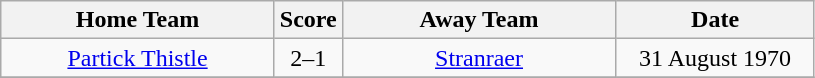<table class="wikitable" style="text-align:center;">
<tr>
<th width=175>Home Team</th>
<th width=20>Score</th>
<th width=175>Away Team</th>
<th width= 125>Date</th>
</tr>
<tr>
<td><a href='#'>Partick Thistle</a></td>
<td>2–1</td>
<td><a href='#'>Stranraer</a></td>
<td>31 August 1970</td>
</tr>
<tr>
</tr>
</table>
